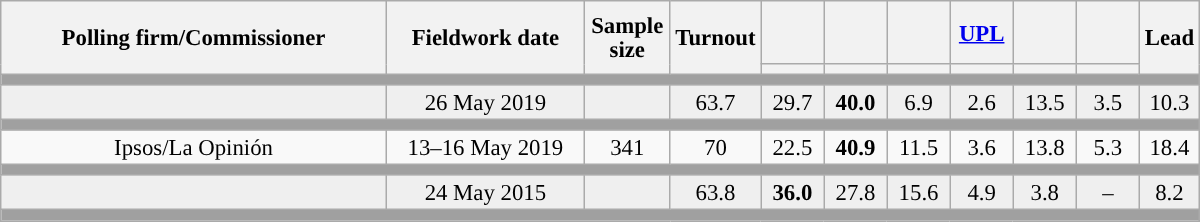<table class="wikitable collapsible collapsed" style="text-align:center; font-size:95%; line-height:16px;">
<tr style="height:42px;">
<th style="width:250px;" rowspan="2">Polling firm/Commissioner</th>
<th style="width:125px;" rowspan="2">Fieldwork date</th>
<th style="width:50px;" rowspan="2">Sample size</th>
<th style="width:45px;" rowspan="2">Turnout</th>
<th style="width:35px;"></th>
<th style="width:35px;"></th>
<th style="width:35px;"></th>
<th style="width:35px;"><a href='#'>UPL</a></th>
<th style="width:35px;"></th>
<th style="width:35px;"></th>
<th style="width:30px;" rowspan="2">Lead</th>
</tr>
<tr>
<th style="color:inherit;background:"></th>
<th style="color:inherit;background:"></th>
<th style="color:inherit;background:"></th>
<th style="color:inherit;background:"></th>
<th style="color:inherit;background:"></th>
<th style="color:inherit;background:"></th>
</tr>
<tr>
<td colspan="11" style="background:#A0A0A0"></td>
</tr>
<tr style="background:#EFEFEF;">
<td><strong></strong></td>
<td>26 May 2019</td>
<td></td>
<td>63.7</td>
<td>29.7<br></td>
<td><strong>40.0</strong><br></td>
<td>6.9<br></td>
<td>2.6<br></td>
<td>13.5<br></td>
<td>3.5<br></td>
<td style="background:">10.3</td>
</tr>
<tr>
<td colspan="11" style="background:#A0A0A0"></td>
</tr>
<tr>
<td>Ipsos/La Opinión</td>
<td>13–16 May 2019</td>
<td>341</td>
<td>70</td>
<td>22.5<br></td>
<td><strong>40.9</strong><br></td>
<td>11.5<br></td>
<td>3.6<br></td>
<td>13.8<br></td>
<td>5.3<br></td>
<td style="background:">18.4</td>
</tr>
<tr>
<td colspan="11" style="background:#A0A0A0"></td>
</tr>
<tr style="background:#EFEFEF;">
<td><strong></strong></td>
<td>24 May 2015</td>
<td></td>
<td>63.8</td>
<td><strong>36.0</strong><br></td>
<td>27.8<br></td>
<td>15.6<br></td>
<td>4.9<br></td>
<td>3.8<br></td>
<td>–</td>
<td style="background:">8.2</td>
</tr>
<tr>
<td colspan="11" style="background:#A0A0A0"></td>
</tr>
</table>
